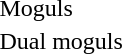<table>
<tr>
<td>Moguls<br></td>
<td></td>
<td></td>
<td></td>
</tr>
<tr>
<td>Dual moguls<br></td>
<td></td>
<td></td>
<td></td>
</tr>
</table>
